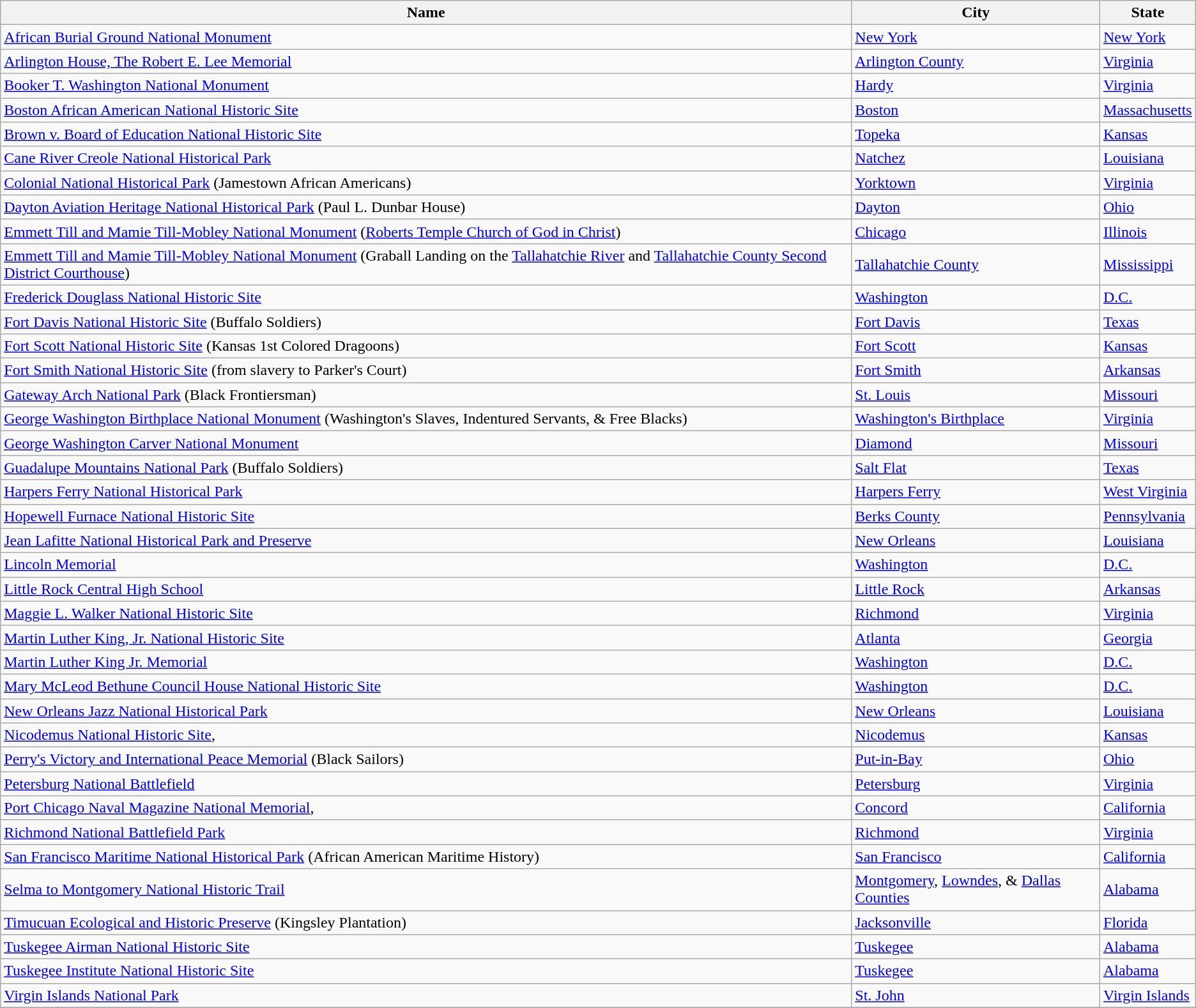<table class="wikitable sortable">
<tr>
<th>Name</th>
<th>City</th>
<th>State</th>
</tr>
<tr>
<td><a href='#'>African Burial Ground National Monument</a></td>
<td><a href='#'>New York</a></td>
<td><a href='#'>New York</a></td>
</tr>
<tr>
<td><a href='#'>Arlington House, The Robert E. Lee Memorial</a></td>
<td><a href='#'>Arlington County</a></td>
<td><a href='#'>Virginia</a></td>
</tr>
<tr>
<td><a href='#'>Booker T. Washington National Monument</a></td>
<td><a href='#'>Hardy</a></td>
<td><a href='#'>Virginia</a></td>
</tr>
<tr>
<td><a href='#'>Boston African American National Historic Site</a></td>
<td><a href='#'>Boston</a></td>
<td><a href='#'>Massachusetts</a></td>
</tr>
<tr>
<td><a href='#'>Brown v. Board of Education National Historic Site</a></td>
<td><a href='#'>Topeka</a></td>
<td><a href='#'>Kansas</a></td>
</tr>
<tr>
<td><a href='#'>Cane River Creole National Historical Park</a></td>
<td><a href='#'>Natchez</a></td>
<td><a href='#'>Louisiana</a></td>
</tr>
<tr>
<td><a href='#'>Colonial National Historical Park</a> (Jamestown African Americans)</td>
<td><a href='#'>Yorktown</a></td>
<td><a href='#'>Virginia</a></td>
</tr>
<tr>
<td><a href='#'>Dayton Aviation Heritage National Historical Park</a> (Paul L. Dunbar House)</td>
<td><a href='#'>Dayton</a></td>
<td><a href='#'>Ohio</a></td>
</tr>
<tr>
<td><a href='#'>Emmett Till and Mamie Till-Mobley National Monument</a> (<a href='#'>Roberts Temple Church of God in Christ</a>)</td>
<td><a href='#'>Chicago</a></td>
<td><a href='#'>Illinois</a></td>
</tr>
<tr>
<td><a href='#'>Emmett Till and Mamie Till-Mobley National Monument</a> (Graball Landing on the <a href='#'>Tallahatchie River</a> and <a href='#'>Tallahatchie County Second District Courthouse</a>)</td>
<td><a href='#'>Tallahatchie County</a></td>
<td><a href='#'>Mississippi</a></td>
</tr>
<tr>
<td><a href='#'>Frederick Douglass National Historic Site</a></td>
<td><a href='#'>Washington</a></td>
<td><a href='#'>D.C.</a></td>
</tr>
<tr>
<td><a href='#'>Fort Davis National Historic Site</a> (Buffalo Soldiers)</td>
<td><a href='#'>Fort Davis</a></td>
<td><a href='#'>Texas</a></td>
</tr>
<tr>
<td><a href='#'>Fort Scott National Historic Site</a> (Kansas 1st Colored Dragoons)</td>
<td><a href='#'> Fort Scott</a></td>
<td><a href='#'>Kansas</a></td>
</tr>
<tr>
<td><a href='#'>Fort Smith National Historic Site</a> (from slavery to Parker's Court)</td>
<td><a href='#'>Fort Smith</a></td>
<td><a href='#'>Arkansas</a></td>
</tr>
<tr>
<td><a href='#'>Gateway Arch National Park</a> (Black Frontiersman)</td>
<td><a href='#'>St. Louis</a></td>
<td><a href='#'>Missouri</a></td>
</tr>
<tr>
<td><a href='#'>George Washington Birthplace National Monument</a> (Washington's Slaves, Indentured Servants, & Free Blacks)</td>
<td><a href='#'>Washington's Birthplace</a></td>
<td><a href='#'>Virginia</a></td>
</tr>
<tr>
<td><a href='#'>George Washington Carver National Monument</a></td>
<td><a href='#'>Diamond</a></td>
<td><a href='#'>Missouri</a></td>
</tr>
<tr>
<td><a href='#'>Guadalupe Mountains National Park</a> (Buffalo Soldiers)</td>
<td><a href='#'> Salt Flat</a></td>
<td><a href='#'>Texas</a></td>
</tr>
<tr>
<td><a href='#'>Harpers Ferry National Historical Park</a></td>
<td><a href='#'>Harpers Ferry</a></td>
<td><a href='#'>West Virginia</a></td>
</tr>
<tr>
<td><a href='#'>Hopewell Furnace National Historic Site</a></td>
<td><a href='#'> Berks County</a></td>
<td><a href='#'>Pennsylvania</a></td>
</tr>
<tr>
<td><a href='#'>Jean Lafitte National Historical Park and Preserve</a></td>
<td><a href='#'>New Orleans</a></td>
<td><a href='#'>Louisiana</a></td>
</tr>
<tr>
<td><a href='#'>Lincoln Memorial</a></td>
<td><a href='#'>Washington</a></td>
<td><a href='#'>D.C.</a></td>
</tr>
<tr>
<td><a href='#'>Little Rock Central High School</a></td>
<td><a href='#'>Little Rock</a></td>
<td><a href='#'>Arkansas</a></td>
</tr>
<tr>
<td><a href='#'>Maggie L. Walker National Historic Site</a></td>
<td><a href='#'> Richmond</a></td>
<td><a href='#'>Virginia</a></td>
</tr>
<tr>
<td><a href='#'>Martin Luther King, Jr. National Historic Site</a></td>
<td><a href='#'>Atlanta</a></td>
<td><a href='#'>Georgia</a></td>
</tr>
<tr>
<td><a href='#'>Martin Luther King Jr. Memorial</a></td>
<td><a href='#'>Washington</a></td>
<td><a href='#'>D.C.</a></td>
</tr>
<tr>
<td><a href='#'>Mary McLeod Bethune Council House National Historic Site</a></td>
<td><a href='#'>Washington</a></td>
<td><a href='#'>D.C.</a></td>
</tr>
<tr>
<td><a href='#'>New Orleans Jazz National Historical Park</a></td>
<td><a href='#'>New Orleans</a></td>
<td><a href='#'>Louisiana</a></td>
</tr>
<tr>
<td><a href='#'>Nicodemus National Historic Site</a>,</td>
<td><a href='#'> Nicodemus</a></td>
<td><a href='#'>Kansas</a></td>
</tr>
<tr>
<td><a href='#'>Perry's Victory and International Peace Memorial</a> (Black Sailors)</td>
<td><a href='#'>Put-in-Bay</a></td>
<td><a href='#'>Ohio</a></td>
</tr>
<tr>
<td><a href='#'>Petersburg National Battlefield</a></td>
<td><a href='#'> Petersburg</a></td>
<td><a href='#'>Virginia</a></td>
</tr>
<tr>
<td><a href='#'>Port Chicago Naval Magazine National Memorial</a>,</td>
<td><a href='#'> Concord</a></td>
<td><a href='#'>California</a></td>
</tr>
<tr>
<td><a href='#'>Richmond National Battlefield Park</a></td>
<td><a href='#'> Richmond</a></td>
<td><a href='#'>Virginia</a></td>
</tr>
<tr>
<td><a href='#'>San Francisco Maritime National Historical Park</a> (African American Maritime History)</td>
<td><a href='#'>San Francisco</a></td>
<td><a href='#'>California</a></td>
</tr>
<tr>
<td><a href='#'>Selma to Montgomery National Historic Trail</a></td>
<td><a href='#'> Montgomery</a>, <a href='#'> Lowndes</a>, & <a href='#'> Dallas Counties</a></td>
<td><a href='#'>Alabama</a></td>
</tr>
<tr>
<td><a href='#'>Timucuan Ecological and Historic Preserve</a> (Kingsley Plantation)</td>
<td><a href='#'>Jacksonville</a></td>
<td><a href='#'>Florida</a></td>
</tr>
<tr>
<td><a href='#'>Tuskegee Airman National Historic Site</a></td>
<td><a href='#'> Tuskegee</a></td>
<td><a href='#'>Alabama</a></td>
</tr>
<tr>
<td><a href='#'>Tuskegee Institute National Historic Site</a></td>
<td><a href='#'> Tuskegee</a></td>
<td><a href='#'>Alabama</a></td>
</tr>
<tr>
<td><a href='#'>Virgin Islands National Park</a></td>
<td><a href='#'> St. John</a></td>
<td><a href='#'> Virgin Islands</a></td>
</tr>
<tr>
</tr>
</table>
